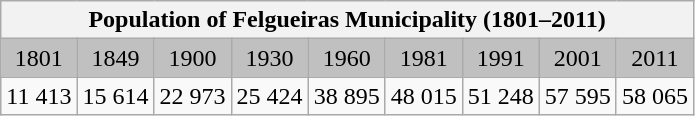<table class="wikitable">
<tr>
<th colspan="9">Population of Felgueiras Municipality (1801–2011)</th>
</tr>
<tr bgcolor="#C0C0C0">
<td align="center">1801</td>
<td align="center">1849</td>
<td align="center">1900</td>
<td align="center">1930</td>
<td align="center">1960</td>
<td align="center">1981</td>
<td align="center">1991</td>
<td align="center">2001</td>
<td align="center">2011</td>
</tr>
<tr>
<td align="center">11 413</td>
<td align="center">15 614</td>
<td align="center">22 973</td>
<td align="center">25 424</td>
<td align="center">38 895</td>
<td align="center">48 015</td>
<td align="center">51 248</td>
<td align="center">57 595</td>
<td align="center">58 065</td>
</tr>
</table>
